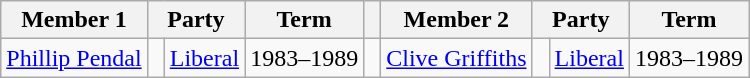<table class="wikitable">
<tr>
<th>Member 1</th>
<th colspan=2>Party</th>
<th>Term</th>
<th></th>
<th>Member 2</th>
<th colspan=2>Party</th>
<th>Term</th>
</tr>
<tr>
<td><a href='#'>Phillip Pendal</a></td>
<td> </td>
<td><a href='#'>Liberal</a></td>
<td>1983–1989</td>
<td> </td>
<td><a href='#'>Clive Griffiths</a></td>
<td> </td>
<td><a href='#'>Liberal</a></td>
<td>1983–1989</td>
</tr>
</table>
